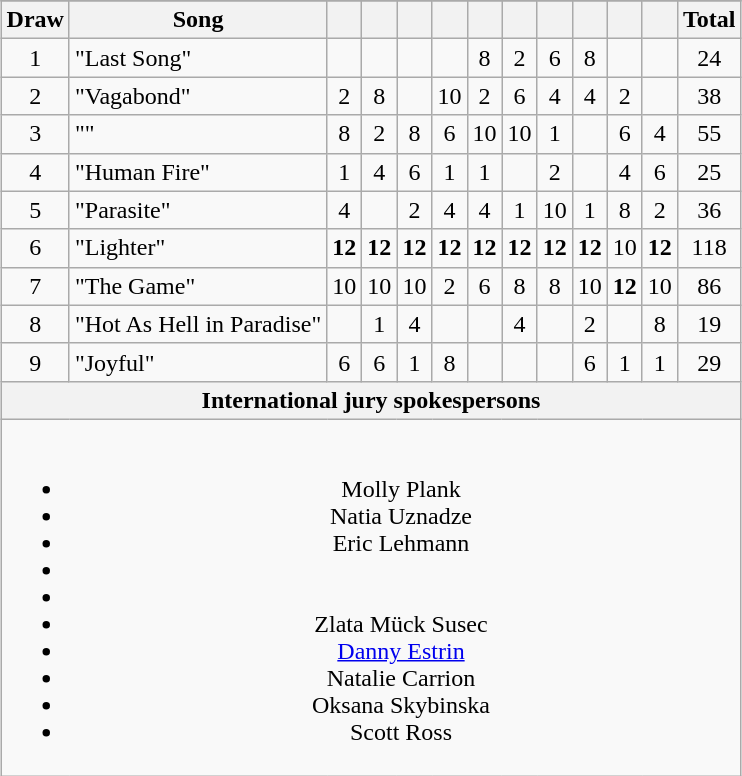<table class="wikitable collapsible" style="margin: 1em auto 1em auto; text-align:center;">
<tr>
</tr>
<tr>
<th>Draw</th>
<th>Song</th>
<th></th>
<th></th>
<th></th>
<th></th>
<th></th>
<th></th>
<th></th>
<th></th>
<th></th>
<th></th>
<th>Total</th>
</tr>
<tr>
<td>1</td>
<td align="left">"Last Song"</td>
<td></td>
<td></td>
<td></td>
<td></td>
<td>8</td>
<td>2</td>
<td>6</td>
<td>8</td>
<td></td>
<td></td>
<td>24</td>
</tr>
<tr>
<td>2</td>
<td align="left">"Vagabond"</td>
<td>2</td>
<td>8</td>
<td></td>
<td>10</td>
<td>2</td>
<td>6</td>
<td>4</td>
<td>4</td>
<td>2</td>
<td></td>
<td>38</td>
</tr>
<tr>
<td>3</td>
<td align="left">""</td>
<td>8</td>
<td>2</td>
<td>8</td>
<td>6</td>
<td>10</td>
<td>10</td>
<td>1</td>
<td></td>
<td>6</td>
<td>4</td>
<td>55</td>
</tr>
<tr>
<td>4</td>
<td align="left">"Human Fire"</td>
<td>1</td>
<td>4</td>
<td>6</td>
<td>1</td>
<td>1</td>
<td></td>
<td>2</td>
<td></td>
<td>4</td>
<td>6</td>
<td>25</td>
</tr>
<tr>
<td>5</td>
<td align="left">"Parasite"</td>
<td>4</td>
<td></td>
<td>2</td>
<td>4</td>
<td>4</td>
<td>1</td>
<td>10</td>
<td>1</td>
<td>8</td>
<td>2</td>
<td>36</td>
</tr>
<tr>
<td>6</td>
<td align="left">"Lighter"</td>
<td><strong>12</strong></td>
<td><strong>12</strong></td>
<td><strong>12</strong></td>
<td><strong>12</strong></td>
<td><strong>12</strong></td>
<td><strong>12</strong></td>
<td><strong>12</strong></td>
<td><strong>12</strong></td>
<td>10</td>
<td><strong>12</strong></td>
<td>118</td>
</tr>
<tr>
<td>7</td>
<td align="left">"The Game"</td>
<td>10</td>
<td>10</td>
<td>10</td>
<td>2</td>
<td>6</td>
<td>8</td>
<td>8</td>
<td>10</td>
<td><strong>12</strong></td>
<td>10</td>
<td>86</td>
</tr>
<tr>
<td>8</td>
<td align="left">"Hot As Hell in Paradise"</td>
<td></td>
<td>1</td>
<td>4</td>
<td></td>
<td></td>
<td>4</td>
<td></td>
<td>2</td>
<td></td>
<td>8</td>
<td>19</td>
</tr>
<tr>
<td>9</td>
<td align="left">"Joyful"</td>
<td>6</td>
<td>6</td>
<td>1</td>
<td>8</td>
<td></td>
<td></td>
<td></td>
<td>6</td>
<td>1</td>
<td>1</td>
<td>29</td>
</tr>
<tr>
<th colspan="13">International jury spokespersons</th>
</tr>
<tr>
<td colspan="13"><br><ul><li>Molly Plank</li><li>Natia Uznadze</li><li>Eric Lehmann</li><li></li><li></li><li>Zlata Mück Susec</li><li><a href='#'>Danny Estrin</a></li><li>Natalie Carrion</li><li>Oksana Skybinska</li><li>Scott Ross</li></ul></td>
</tr>
</table>
